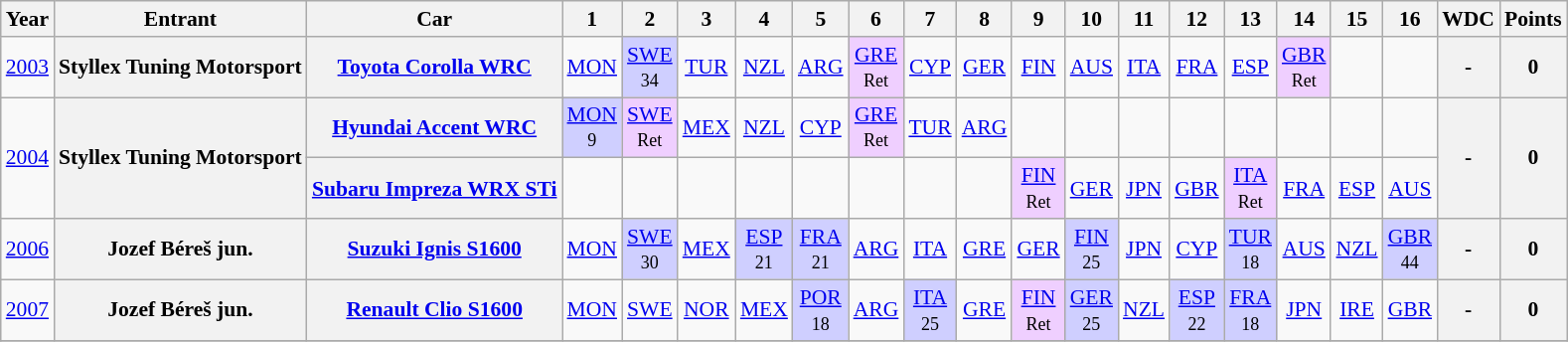<table class="wikitable" style="text-align:center; font-size:90%">
<tr>
<th>Year</th>
<th>Entrant</th>
<th>Car</th>
<th>1</th>
<th>2</th>
<th>3</th>
<th>4</th>
<th>5</th>
<th>6</th>
<th>7</th>
<th>8</th>
<th>9</th>
<th>10</th>
<th>11</th>
<th>12</th>
<th>13</th>
<th>14</th>
<th>15</th>
<th>16</th>
<th>WDC</th>
<th>Points</th>
</tr>
<tr>
<td><a href='#'>2003</a></td>
<th>Styllex Tuning Motorsport</th>
<th><a href='#'>Toyota Corolla WRC</a></th>
<td><a href='#'>MON</a></td>
<td style="background:#CFCFFF;"><a href='#'>SWE</a><br><small>34</small></td>
<td><a href='#'>TUR</a></td>
<td><a href='#'>NZL</a></td>
<td><a href='#'>ARG</a></td>
<td style="background:#EFCFFF;"><a href='#'>GRE</a><br><small>Ret</small></td>
<td><a href='#'>CYP</a></td>
<td><a href='#'>GER</a></td>
<td><a href='#'>FIN</a></td>
<td><a href='#'>AUS</a></td>
<td><a href='#'>ITA</a></td>
<td><a href='#'>FRA</a></td>
<td><a href='#'>ESP</a></td>
<td style="background:#EFCFFF;"><a href='#'>GBR</a><br><small>Ret</small></td>
<td></td>
<td></td>
<th>-</th>
<th>0</th>
</tr>
<tr>
<td rowspan=2><a href='#'>2004</a></td>
<th rowspan=2>Styllex Tuning Motorsport</th>
<th><a href='#'>Hyundai Accent WRC</a></th>
<td style="background:#CFCFFF;"><a href='#'>MON</a><br><small>9</small></td>
<td style="background:#EFCFFF;"><a href='#'>SWE</a><br><small>Ret</small></td>
<td><a href='#'>MEX</a></td>
<td><a href='#'>NZL</a></td>
<td><a href='#'>CYP</a></td>
<td style="background:#EFCFFF;"><a href='#'>GRE</a><br><small>Ret</small></td>
<td><a href='#'>TUR</a></td>
<td><a href='#'>ARG</a></td>
<td></td>
<td></td>
<td></td>
<td></td>
<td></td>
<td></td>
<td></td>
<td></td>
<th rowspan=2>-</th>
<th rowspan=2>0</th>
</tr>
<tr>
<th><a href='#'>Subaru Impreza WRX STi</a></th>
<td></td>
<td></td>
<td></td>
<td></td>
<td></td>
<td></td>
<td></td>
<td></td>
<td style="background:#EFCFFF;"><a href='#'>FIN</a><br><small>Ret</small></td>
<td><a href='#'>GER</a></td>
<td><a href='#'>JPN</a></td>
<td><a href='#'>GBR</a></td>
<td style="background:#EFCFFF;"><a href='#'>ITA</a><br><small>Ret</small></td>
<td><a href='#'>FRA</a></td>
<td><a href='#'>ESP</a></td>
<td><a href='#'>AUS</a></td>
</tr>
<tr>
<td><a href='#'>2006</a></td>
<th>Jozef Béreš jun.</th>
<th><a href='#'>Suzuki Ignis S1600</a></th>
<td><a href='#'>MON</a></td>
<td style="background:#CFCFFF;"><a href='#'>SWE</a><br><small>30</small></td>
<td><a href='#'>MEX</a></td>
<td style="background:#CFCFFF;"><a href='#'>ESP</a><br><small>21</small></td>
<td style="background:#CFCFFF;"><a href='#'>FRA</a><br><small>21</small></td>
<td><a href='#'>ARG</a></td>
<td><a href='#'>ITA</a></td>
<td><a href='#'>GRE</a></td>
<td><a href='#'>GER</a></td>
<td style="background:#CFCFFF;"><a href='#'>FIN</a><br><small>25</small></td>
<td><a href='#'>JPN</a></td>
<td><a href='#'>CYP</a></td>
<td style="background:#CFCFFF;"><a href='#'>TUR</a><br><small>18</small></td>
<td><a href='#'>AUS</a></td>
<td><a href='#'>NZL</a></td>
<td style="background:#CFCFFF;"><a href='#'>GBR</a><br><small>44</small></td>
<th>-</th>
<th>0</th>
</tr>
<tr>
<td><a href='#'>2007</a></td>
<th>Jozef Béreš jun.</th>
<th><a href='#'>Renault Clio S1600</a></th>
<td><a href='#'>MON</a></td>
<td><a href='#'>SWE</a></td>
<td><a href='#'>NOR</a></td>
<td><a href='#'>MEX</a></td>
<td style="background:#CFCFFF;"><a href='#'>POR</a><br><small>18</small></td>
<td><a href='#'>ARG</a></td>
<td style="background:#CFCFFF;"><a href='#'>ITA</a><br><small>25</small></td>
<td><a href='#'>GRE</a></td>
<td style="background:#EFCFFF;"><a href='#'>FIN</a><br><small>Ret</small></td>
<td style="background:#CFCFFF;"><a href='#'>GER</a><br><small>25</small></td>
<td><a href='#'>NZL</a></td>
<td style="background:#CFCFFF;"><a href='#'>ESP</a><br><small>22</small></td>
<td style="background:#CFCFFF;"><a href='#'>FRA</a><br><small>18</small></td>
<td><a href='#'>JPN</a></td>
<td><a href='#'>IRE</a></td>
<td><a href='#'>GBR</a></td>
<th>-</th>
<th>0</th>
</tr>
<tr>
</tr>
</table>
